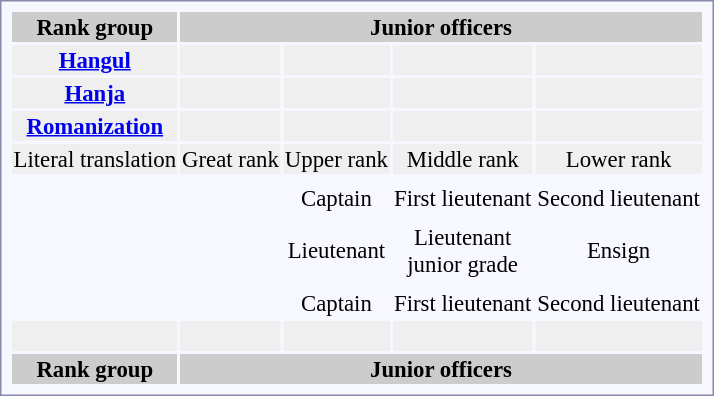<table style="border:1px solid #8888aa; background-color:#f7f8ff; padding:5px; font-size:95%; margin: 0px 12px 12px 0px;">
<tr style="background-color:#CCCCCC; text-align:center;">
<th>Rank group</th>
<th colspan=4>Junior officers</th>
</tr>
<tr style="text-align:center; background:#efefef;">
<th><a href='#'>Hangul</a></th>
<td></td>
<td></td>
<td></td>
<td></td>
</tr>
<tr style="text-align:center; background:#efefef;">
<th><a href='#'>Hanja</a></th>
<td></td>
<td></td>
<td></td>
<td></td>
</tr>
<tr style="text-align:center; background:#efefef;">
<th><a href='#'>Romanization</a></th>
<td></td>
<td></td>
<td></td>
<td></td>
</tr>
<tr style="text-align:center; background:#efefef;">
<td>Literal translation</td>
<td>Great rank</td>
<td>Upper rank</td>
<td>Middle rank</td>
<td>Lower rank</td>
</tr>
<tr style="text-align:center;">
<td rowspan=2><strong></strong></td>
<td></td>
<td></td>
<td></td>
<td></td>
</tr>
<tr style="text-align:center;">
<td></td>
<td>Captain</td>
<td>First lieutenant</td>
<td>Second lieutenant</td>
</tr>
<tr style="text-align:center;">
<td rowspan=2><strong></strong></td>
<td></td>
<td></td>
<td></td>
<td></td>
</tr>
<tr style="text-align:center;">
<td></td>
<td>Lieutenant</td>
<td>Lieutenant<br>junior grade</td>
<td>Ensign</td>
</tr>
<tr style="text-align:center;">
<td rowspan=2><strong></strong></td>
<td></td>
<td></td>
<td></td>
<td></td>
</tr>
<tr style="text-align:center;">
<td></td>
<td>Captain</td>
<td>First lieutenant</td>
<td>Second lieutenant</td>
</tr>
<tr style="text-align:center; background:#efefef;">
<th></th>
<td><br></td>
<td><br></td>
<td><br></td>
<td><br></td>
</tr>
<tr style="background-color:#CCCCCC; text-align:center;">
<th>Rank group</th>
<th colspan=4>Junior officers</th>
</tr>
</table>
